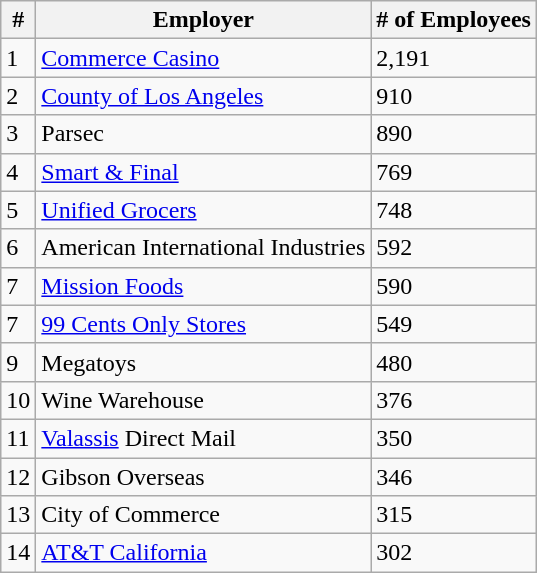<table class="wikitable">
<tr>
<th>#</th>
<th>Employer</th>
<th># of Employees</th>
</tr>
<tr>
<td>1</td>
<td><a href='#'>Commerce Casino</a></td>
<td>2,191</td>
</tr>
<tr>
<td>2</td>
<td><a href='#'>County of Los Angeles</a></td>
<td>910</td>
</tr>
<tr>
<td>3</td>
<td>Parsec</td>
<td>890</td>
</tr>
<tr>
<td>4</td>
<td><a href='#'>Smart & Final</a></td>
<td>769</td>
</tr>
<tr>
<td>5</td>
<td><a href='#'>Unified Grocers</a></td>
<td>748</td>
</tr>
<tr>
<td>6</td>
<td>American International Industries</td>
<td>592</td>
</tr>
<tr>
<td>7</td>
<td><a href='#'>Mission Foods</a></td>
<td>590</td>
</tr>
<tr>
<td>7</td>
<td><a href='#'>99 Cents Only Stores</a></td>
<td>549</td>
</tr>
<tr>
<td>9</td>
<td>Megatoys</td>
<td>480</td>
</tr>
<tr>
<td>10</td>
<td>Wine Warehouse</td>
<td>376</td>
</tr>
<tr>
<td>11</td>
<td><a href='#'>Valassis</a> Direct Mail</td>
<td>350</td>
</tr>
<tr>
<td>12</td>
<td>Gibson Overseas</td>
<td>346</td>
</tr>
<tr>
<td>13</td>
<td>City of Commerce</td>
<td>315</td>
</tr>
<tr>
<td>14</td>
<td><a href='#'>AT&T California</a></td>
<td>302</td>
</tr>
</table>
